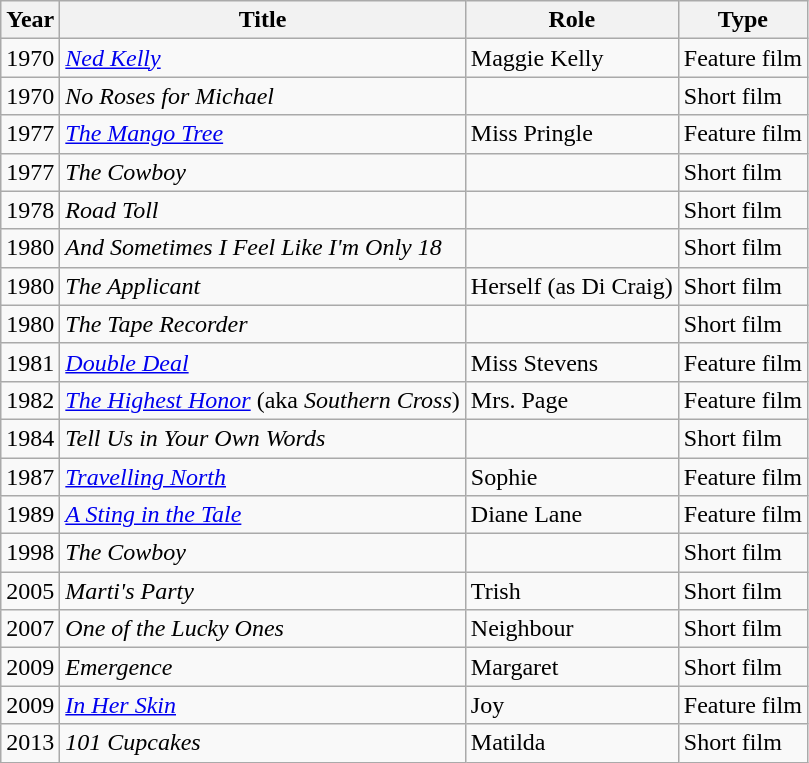<table class="wikitable">
<tr>
<th>Year</th>
<th>Title</th>
<th>Role</th>
<th>Type</th>
</tr>
<tr>
<td>1970</td>
<td><em><a href='#'>Ned Kelly</a></em></td>
<td>Maggie Kelly</td>
<td>Feature film</td>
</tr>
<tr>
<td>1970</td>
<td><em>No Roses for Michael</em></td>
<td></td>
<td>Short film</td>
</tr>
<tr>
<td>1977</td>
<td><em><a href='#'>The Mango Tree</a></em></td>
<td>Miss Pringle</td>
<td>Feature film</td>
</tr>
<tr>
<td>1977</td>
<td><em>The Cowboy</em></td>
<td></td>
<td>Short film</td>
</tr>
<tr>
<td>1978</td>
<td><em>Road Toll</em></td>
<td></td>
<td>Short film</td>
</tr>
<tr>
<td>1980</td>
<td><em>And Sometimes I Feel Like I'm Only 18</em></td>
<td></td>
<td>Short film</td>
</tr>
<tr>
<td>1980</td>
<td><em>The Applicant</em></td>
<td>Herself (as Di Craig)</td>
<td>Short film</td>
</tr>
<tr>
<td>1980</td>
<td><em>The Tape Recorder</em></td>
<td></td>
<td>Short film</td>
</tr>
<tr>
<td>1981</td>
<td><em><a href='#'>Double Deal</a></em></td>
<td>Miss Stevens</td>
<td>Feature film</td>
</tr>
<tr>
<td>1982</td>
<td><em><a href='#'>The Highest Honor</a></em> (aka <em>Southern Cross</em>)</td>
<td>Mrs. Page</td>
<td>Feature film</td>
</tr>
<tr>
<td>1984</td>
<td><em>Tell Us in Your Own Words</em></td>
<td></td>
<td>Short film</td>
</tr>
<tr>
<td>1987</td>
<td><em><a href='#'>Travelling North</a></em></td>
<td>Sophie</td>
<td>Feature film</td>
</tr>
<tr>
<td>1989</td>
<td><em><a href='#'>A Sting in the Tale</a></em></td>
<td>Diane Lane</td>
<td>Feature film</td>
</tr>
<tr>
<td>1998</td>
<td><em>The Cowboy</em></td>
<td></td>
<td>Short film</td>
</tr>
<tr>
<td>2005</td>
<td><em>Marti's Party</em></td>
<td>Trish</td>
<td>Short film</td>
</tr>
<tr>
<td>2007</td>
<td><em>One of the Lucky Ones</em></td>
<td>Neighbour</td>
<td>Short film</td>
</tr>
<tr>
<td>2009</td>
<td><em>Emergence</em></td>
<td>Margaret</td>
<td>Short film</td>
</tr>
<tr>
<td>2009</td>
<td><em><a href='#'>In Her Skin</a></em></td>
<td>Joy</td>
<td>Feature film</td>
</tr>
<tr>
<td>2013</td>
<td><em>101 Cupcakes</em></td>
<td>Matilda</td>
<td>Short film</td>
</tr>
</table>
